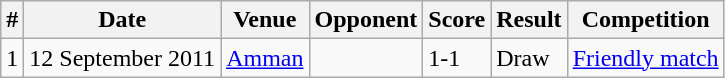<table class="wikitable">
<tr>
<th>#</th>
<th>Date</th>
<th>Venue</th>
<th>Opponent</th>
<th>Score</th>
<th>Result</th>
<th>Competition</th>
</tr>
<tr>
<td>1</td>
<td>12 September 2011</td>
<td><a href='#'>Amman</a></td>
<td></td>
<td>1-1</td>
<td>Draw</td>
<td><a href='#'>Friendly match</a></td>
</tr>
</table>
